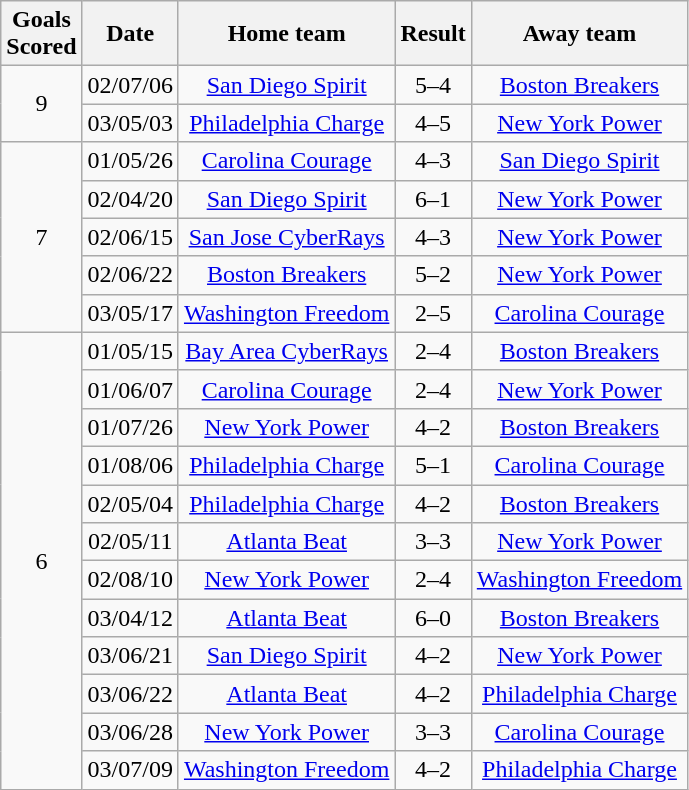<table class="wikitable" style="text-align: center;">
<tr>
<th>Goals<br>Scored</th>
<th>Date</th>
<th>Home team</th>
<th>Result</th>
<th>Away team</th>
</tr>
<tr>
<td rowspan=2>9</td>
<td>02/07/06</td>
<td><a href='#'>San Diego Spirit</a></td>
<td>5–4</td>
<td><a href='#'>Boston Breakers</a></td>
</tr>
<tr>
<td>03/05/03</td>
<td><a href='#'>Philadelphia Charge</a></td>
<td>4–5</td>
<td><a href='#'>New York Power</a></td>
</tr>
<tr>
<td rowspan=5>7</td>
<td>01/05/26</td>
<td><a href='#'>Carolina Courage</a></td>
<td>4–3</td>
<td><a href='#'>San Diego Spirit</a></td>
</tr>
<tr>
<td>02/04/20</td>
<td><a href='#'>San Diego Spirit</a></td>
<td>6–1</td>
<td><a href='#'>New York Power</a></td>
</tr>
<tr>
<td>02/06/15</td>
<td><a href='#'>San Jose CyberRays</a></td>
<td>4–3</td>
<td><a href='#'>New York Power</a></td>
</tr>
<tr>
<td>02/06/22</td>
<td><a href='#'>Boston Breakers</a></td>
<td>5–2</td>
<td><a href='#'>New York Power</a></td>
</tr>
<tr>
<td>03/05/17</td>
<td><a href='#'>Washington Freedom</a></td>
<td>2–5</td>
<td><a href='#'>Carolina Courage</a></td>
</tr>
<tr>
<td rowspan=12>6</td>
<td>01/05/15</td>
<td><a href='#'>Bay Area CyberRays</a></td>
<td>2–4</td>
<td><a href='#'>Boston Breakers</a></td>
</tr>
<tr>
<td>01/06/07</td>
<td><a href='#'>Carolina Courage</a></td>
<td>2–4</td>
<td><a href='#'>New York Power</a></td>
</tr>
<tr>
<td>01/07/26</td>
<td><a href='#'>New York Power</a></td>
<td>4–2</td>
<td><a href='#'>Boston Breakers</a></td>
</tr>
<tr>
<td>01/08/06</td>
<td><a href='#'>Philadelphia Charge</a></td>
<td>5–1</td>
<td><a href='#'>Carolina Courage</a></td>
</tr>
<tr>
<td>02/05/04</td>
<td><a href='#'>Philadelphia Charge</a></td>
<td>4–2</td>
<td><a href='#'>Boston Breakers</a></td>
</tr>
<tr>
<td>02/05/11</td>
<td><a href='#'>Atlanta Beat</a></td>
<td>3–3</td>
<td><a href='#'>New York Power</a></td>
</tr>
<tr>
<td>02/08/10</td>
<td><a href='#'>New York Power</a></td>
<td>2–4</td>
<td><a href='#'>Washington Freedom</a></td>
</tr>
<tr>
<td>03/04/12</td>
<td><a href='#'>Atlanta Beat</a></td>
<td>6–0</td>
<td><a href='#'>Boston Breakers</a></td>
</tr>
<tr>
<td>03/06/21</td>
<td><a href='#'>San Diego Spirit</a></td>
<td>4–2</td>
<td><a href='#'>New York Power</a></td>
</tr>
<tr>
<td>03/06/22</td>
<td><a href='#'>Atlanta Beat</a></td>
<td>4–2</td>
<td><a href='#'>Philadelphia Charge</a></td>
</tr>
<tr>
<td>03/06/28</td>
<td><a href='#'>New York Power</a></td>
<td>3–3</td>
<td><a href='#'>Carolina Courage</a></td>
</tr>
<tr>
<td>03/07/09</td>
<td><a href='#'>Washington Freedom</a></td>
<td>4–2</td>
<td><a href='#'>Philadelphia Charge</a></td>
</tr>
</table>
